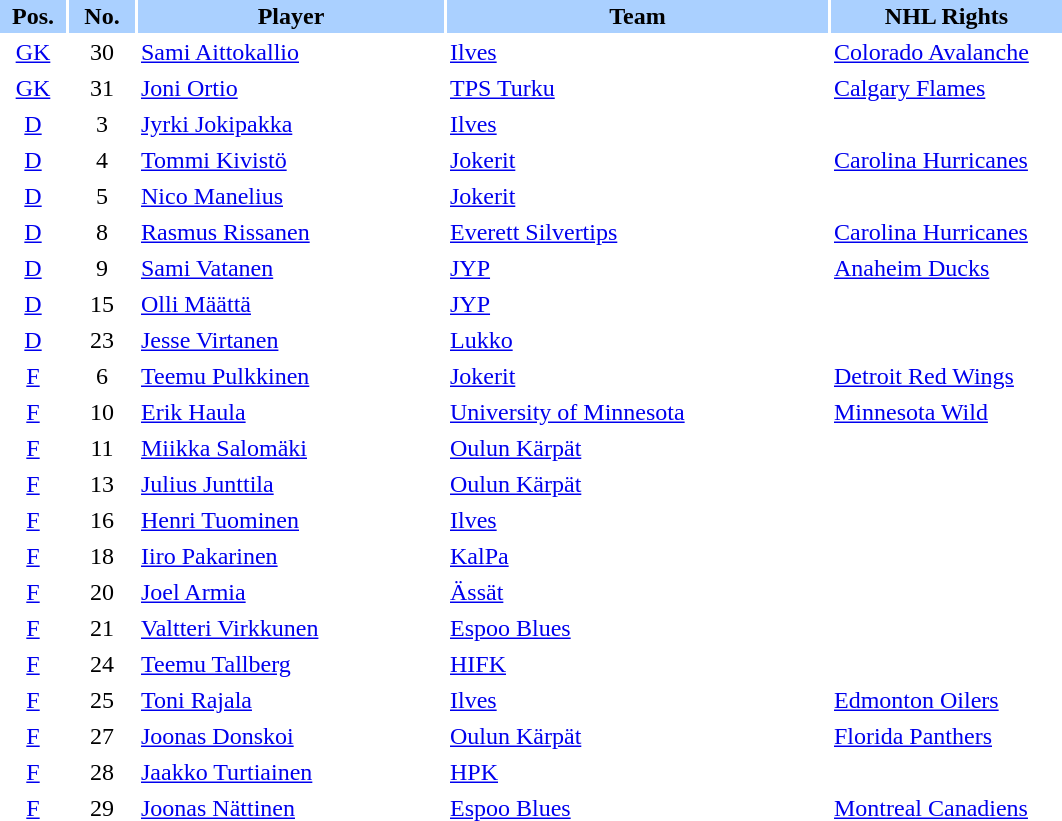<table border="0" cellspacing="2" cellpadding="2">
<tr bgcolor=AAD0FF>
<th width=40>Pos.</th>
<th width=40>No.</th>
<th width=200>Player</th>
<th width=250>Team</th>
<th width=150>NHL Rights</th>
</tr>
<tr>
<td style="text-align:center;"><a href='#'>GK</a></td>
<td style="text-align:center;">30</td>
<td><a href='#'>Sami Aittokallio</a></td>
<td> <a href='#'>Ilves</a></td>
<td><a href='#'>Colorado Avalanche</a></td>
</tr>
<tr>
<td style="text-align:center;"><a href='#'>GK</a></td>
<td style="text-align:center;">31</td>
<td><a href='#'>Joni Ortio</a></td>
<td> <a href='#'>TPS Turku</a></td>
<td><a href='#'>Calgary Flames</a></td>
</tr>
<tr>
<td style="text-align:center;"><a href='#'>D</a></td>
<td style="text-align:center;">3</td>
<td><a href='#'>Jyrki Jokipakka</a></td>
<td> <a href='#'>Ilves</a></td>
<td></td>
</tr>
<tr>
<td style="text-align:center;"><a href='#'>D</a></td>
<td style="text-align:center;">4</td>
<td><a href='#'>Tommi Kivistö</a></td>
<td> <a href='#'>Jokerit</a></td>
<td><a href='#'>Carolina Hurricanes</a></td>
</tr>
<tr>
<td style="text-align:center;"><a href='#'>D</a></td>
<td style="text-align:center;">5</td>
<td><a href='#'>Nico Manelius</a></td>
<td> <a href='#'>Jokerit</a></td>
<td></td>
</tr>
<tr>
<td style="text-align:center;"><a href='#'>D</a></td>
<td style="text-align:center;">8</td>
<td><a href='#'>Rasmus Rissanen</a></td>
<td> <a href='#'>Everett Silvertips</a></td>
<td><a href='#'>Carolina Hurricanes</a></td>
</tr>
<tr>
<td style="text-align:center;"><a href='#'>D</a></td>
<td style="text-align:center;">9</td>
<td><a href='#'>Sami Vatanen</a></td>
<td> <a href='#'>JYP</a></td>
<td><a href='#'>Anaheim Ducks</a></td>
</tr>
<tr>
<td style="text-align:center;"><a href='#'>D</a></td>
<td style="text-align:center;">15</td>
<td><a href='#'>Olli Määttä</a></td>
<td> <a href='#'>JYP</a></td>
<td></td>
</tr>
<tr>
<td style="text-align:center;"><a href='#'>D</a></td>
<td style="text-align:center;">23</td>
<td><a href='#'>Jesse Virtanen</a></td>
<td> <a href='#'>Lukko</a></td>
<td></td>
</tr>
<tr>
<td style="text-align:center;"><a href='#'>F</a></td>
<td style="text-align:center;">6</td>
<td><a href='#'>Teemu Pulkkinen</a></td>
<td> <a href='#'>Jokerit</a></td>
<td><a href='#'>Detroit Red Wings</a></td>
</tr>
<tr>
<td style="text-align:center;"><a href='#'>F</a></td>
<td style="text-align:center;">10</td>
<td><a href='#'>Erik Haula</a></td>
<td> <a href='#'>University of Minnesota</a></td>
<td><a href='#'>Minnesota Wild</a></td>
</tr>
<tr>
<td style="text-align:center;"><a href='#'>F</a></td>
<td style="text-align:center;">11</td>
<td><a href='#'>Miikka Salomäki</a></td>
<td> <a href='#'>Oulun Kärpät</a></td>
<td></td>
</tr>
<tr>
<td style="text-align:center;"><a href='#'>F</a></td>
<td style="text-align:center;">13</td>
<td><a href='#'>Julius Junttila</a></td>
<td> <a href='#'>Oulun Kärpät</a></td>
<td></td>
</tr>
<tr>
<td style="text-align:center;"><a href='#'>F</a></td>
<td style="text-align:center;">16</td>
<td><a href='#'>Henri Tuominen</a></td>
<td> <a href='#'>Ilves</a></td>
<td></td>
</tr>
<tr>
<td style="text-align:center;"><a href='#'>F</a></td>
<td style="text-align:center;">18</td>
<td><a href='#'>Iiro Pakarinen</a></td>
<td> <a href='#'>KalPa</a></td>
<td></td>
</tr>
<tr>
<td style="text-align:center;"><a href='#'>F</a></td>
<td style="text-align:center;">20</td>
<td><a href='#'>Joel Armia</a></td>
<td> <a href='#'>Ässät</a></td>
<td></td>
</tr>
<tr>
<td style="text-align:center;"><a href='#'>F</a></td>
<td style="text-align:center;">21</td>
<td><a href='#'>Valtteri Virkkunen</a></td>
<td> <a href='#'>Espoo Blues</a></td>
<td></td>
</tr>
<tr>
<td style="text-align:center;"><a href='#'>F</a></td>
<td style="text-align:center;">24</td>
<td><a href='#'>Teemu Tallberg</a></td>
<td> <a href='#'>HIFK</a></td>
<td></td>
</tr>
<tr>
<td style="text-align:center;"><a href='#'>F</a></td>
<td style="text-align:center;">25</td>
<td><a href='#'>Toni Rajala</a></td>
<td> <a href='#'>Ilves</a></td>
<td><a href='#'>Edmonton Oilers</a></td>
</tr>
<tr>
<td style="text-align:center;"><a href='#'>F</a></td>
<td style="text-align:center;">27</td>
<td><a href='#'>Joonas Donskoi</a></td>
<td> <a href='#'>Oulun Kärpät</a></td>
<td><a href='#'>Florida Panthers</a></td>
</tr>
<tr>
<td style="text-align:center;"><a href='#'>F</a></td>
<td style="text-align:center;">28</td>
<td><a href='#'>Jaakko Turtiainen</a></td>
<td> <a href='#'>HPK</a></td>
<td></td>
</tr>
<tr>
<td style="text-align:center;"><a href='#'>F</a></td>
<td style="text-align:center;">29</td>
<td><a href='#'>Joonas Nättinen</a></td>
<td> <a href='#'>Espoo Blues</a></td>
<td><a href='#'>Montreal Canadiens</a></td>
</tr>
</table>
